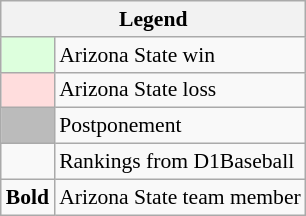<table class="wikitable" style="font-size:90%">
<tr>
<th colspan="2">Legend</th>
</tr>
<tr>
<td bgcolor="#ddffdd"> </td>
<td>Arizona State win</td>
</tr>
<tr>
<td bgcolor="#ffdddd"> </td>
<td>Arizona State loss</td>
</tr>
<tr>
<td bgcolor="#bbbbbb"> </td>
<td>Postponement</td>
</tr>
<tr>
<td></td>
<td>Rankings from D1Baseball</td>
</tr>
<tr>
<td><strong>Bold</strong></td>
<td>Arizona State team member</td>
</tr>
</table>
